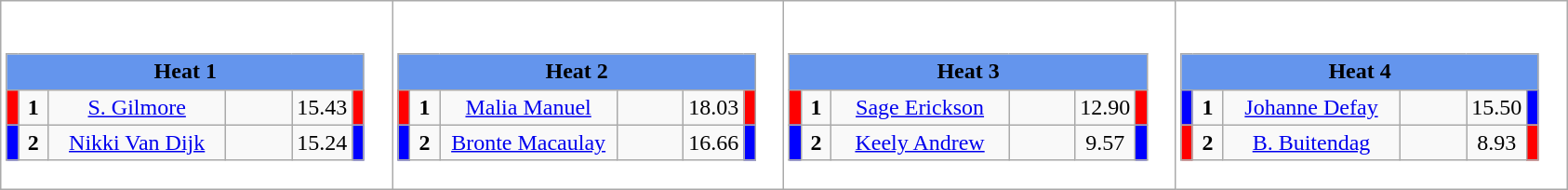<table class="wikitable" style="background:#fff;">
<tr>
<td><div><br><table class="wikitable">
<tr>
<td colspan="6"  style="text-align:center; background:#6495ed;"><strong>Heat 1</strong></td>
</tr>
<tr>
<td style="width:01px; background: #f00;"></td>
<td style="width:14px; text-align:center;"><strong>1</strong></td>
<td style="width:120px; text-align:center;"><a href='#'>S. Gilmore</a></td>
<td style="width:40px; text-align:center;"></td>
<td style="width:20px; text-align:center;">15.43</td>
<td style="width:01px; background: #f00;"></td>
</tr>
<tr>
<td style="width:01px; background: #00f;"></td>
<td style="width:14px; text-align:center;"><strong>2</strong></td>
<td style="width:120px; text-align:center;"><a href='#'>Nikki Van Dijk</a></td>
<td style="width:40px; text-align:center;"></td>
<td style="width:20px; text-align:center;">15.24</td>
<td style="width:01px; background: #00f;"></td>
</tr>
</table>
</div></td>
<td><div><br><table class="wikitable">
<tr>
<td colspan="6"  style="text-align:center; background:#6495ed;"><strong>Heat 2</strong></td>
</tr>
<tr>
<td style="width:01px; background: #f00;"></td>
<td style="width:14px; text-align:center;"><strong>1</strong></td>
<td style="width:120px; text-align:center;"><a href='#'>Malia Manuel</a></td>
<td style="width:40px; text-align:center;"></td>
<td style="width:20px; text-align:center;">18.03</td>
<td style="width:01px; background: #f00;"></td>
</tr>
<tr>
<td style="width:01px; background: #00f;"></td>
<td style="width:14px; text-align:center;"><strong>2</strong></td>
<td style="width:120px; text-align:center;"><a href='#'>Bronte Macaulay</a></td>
<td style="width:40px; text-align:center;"></td>
<td style="width:20px; text-align:center;">16.66</td>
<td style="width:01px; background: #00f;"></td>
</tr>
</table>
</div></td>
<td><div><br><table class="wikitable">
<tr>
<td colspan="6"  style="text-align:center; background:#6495ed;"><strong>Heat 3</strong></td>
</tr>
<tr>
<td style="width:01px; background: #f00;"></td>
<td style="width:14px; text-align:center;"><strong>1</strong></td>
<td style="width:120px; text-align:center;"><a href='#'>Sage Erickson</a></td>
<td style="width:40px; text-align:center;"></td>
<td style="width:20px; text-align:center;">12.90</td>
<td style="width:01px; background: #f00;"></td>
</tr>
<tr>
<td style="width:01px; background: #00f;"></td>
<td style="width:14px; text-align:center;"><strong>2</strong></td>
<td style="width:120px; text-align:center;"><a href='#'>Keely Andrew</a></td>
<td style="width:40px; text-align:center;"></td>
<td style="width:20px; text-align:center;">9.57</td>
<td style="width:01px; background: #00f;"></td>
</tr>
</table>
</div></td>
<td><div><br><table class="wikitable">
<tr>
<td colspan="6"  style="text-align:center; background:#6495ed;"><strong>Heat 4</strong></td>
</tr>
<tr>
<td style="width:01px; background: #00f;"></td>
<td style="width:14px; text-align:center;"><strong>1</strong></td>
<td style="width:120px; text-align:center;"><a href='#'>Johanne Defay</a></td>
<td style="width:40px; text-align:center;"></td>
<td style="width:20px; text-align:center;">15.50</td>
<td style="width:01px; background: #00f;"></td>
</tr>
<tr>
<td style="width:01px; background: #f00;"></td>
<td style="width:14px; text-align:center;"><strong>2</strong></td>
<td style="width:120px; text-align:center;"><a href='#'>B. Buitendag</a></td>
<td style="width:40px; text-align:center;"></td>
<td style="width:20px; text-align:center;">8.93</td>
<td style="width:01px; background: #f00;"></td>
</tr>
</table>
</div></td>
</tr>
</table>
